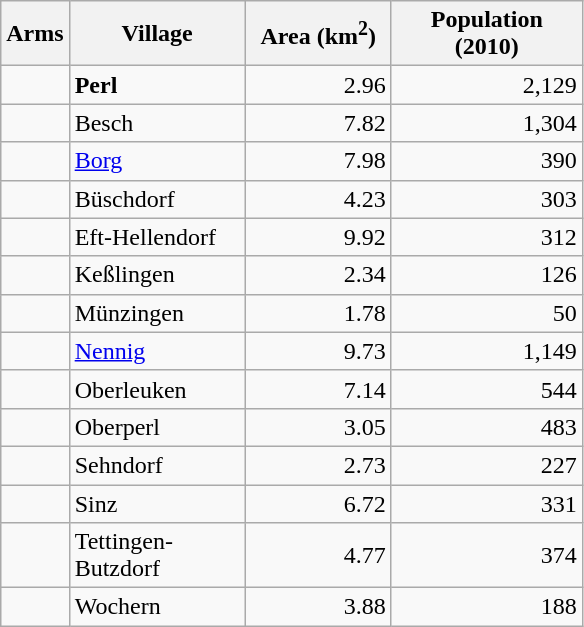<table class="wikitable sortable" |>
<tr>
<th width="20px">Arms</th>
<th width="110px">Village</th>
<th width="90px">Area (km<sup>2</sup>)</th>
<th width="120px">Population (2010)</th>
</tr>
<tr>
<td align="center"></td>
<td><strong>Perl</strong></td>
<td align="right">2.96</td>
<td align="right">2,129</td>
</tr>
<tr>
<td align="center"></td>
<td>Besch</td>
<td align="right">7.82</td>
<td align="right">1,304</td>
</tr>
<tr>
<td align="center"></td>
<td><a href='#'>Borg</a></td>
<td align="right">7.98</td>
<td align="right">390</td>
</tr>
<tr>
<td align="center"></td>
<td>Büschdorf</td>
<td align="right">4.23</td>
<td align="right">303</td>
</tr>
<tr>
<td align="center"></td>
<td>Eft-Hellendorf</td>
<td align="right">9.92</td>
<td align="right">312</td>
</tr>
<tr>
<td align="center"></td>
<td>Keßlingen</td>
<td align="right">2.34</td>
<td align="right">126</td>
</tr>
<tr>
<td align="center"></td>
<td>Münzingen</td>
<td align="right">1.78</td>
<td align="right">50</td>
</tr>
<tr>
<td align="center"></td>
<td><a href='#'>Nennig</a></td>
<td align="right">9.73</td>
<td align="right">1,149</td>
</tr>
<tr>
<td align="center"></td>
<td>Oberleuken</td>
<td align="right">7.14</td>
<td align="right">544</td>
</tr>
<tr>
<td align="center"></td>
<td>Oberperl</td>
<td align="right">3.05</td>
<td align="right">483</td>
</tr>
<tr>
<td align="center"></td>
<td>Sehndorf</td>
<td align="right">2.73</td>
<td align="right">227</td>
</tr>
<tr>
<td align="center"></td>
<td>Sinz</td>
<td align="right">6.72</td>
<td align="right">331</td>
</tr>
<tr>
<td align="center"></td>
<td>Tettingen-Butzdorf</td>
<td align="right">4.77</td>
<td align="right">374</td>
</tr>
<tr>
<td align="center"></td>
<td>Wochern</td>
<td align="right">3.88</td>
<td align="right">188</td>
</tr>
</table>
